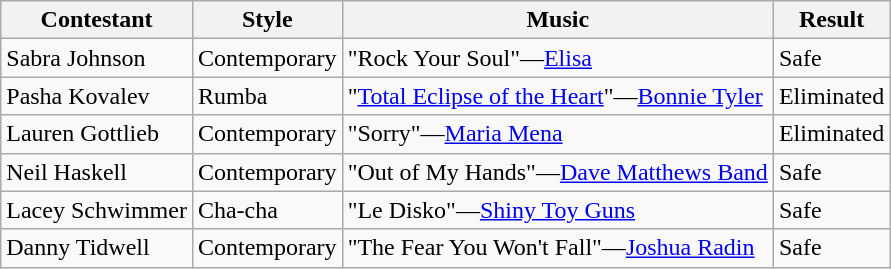<table class="wikitable">
<tr>
<th>Contestant</th>
<th>Style</th>
<th>Music</th>
<th>Result</th>
</tr>
<tr>
<td>Sabra  Johnson</td>
<td>Contemporary</td>
<td>"Rock Your Soul"—<a href='#'>Elisa</a></td>
<td>Safe</td>
</tr>
<tr>
<td>Pasha Kovalev</td>
<td>Rumba</td>
<td>"<a href='#'>Total Eclipse of the Heart</a>"—<a href='#'>Bonnie Tyler</a></td>
<td>Eliminated</td>
</tr>
<tr>
<td>Lauren Gottlieb</td>
<td>Contemporary</td>
<td>"Sorry"—<a href='#'>Maria Mena</a></td>
<td>Eliminated</td>
</tr>
<tr>
<td>Neil Haskell</td>
<td>Contemporary</td>
<td>"Out of My Hands"—<a href='#'>Dave Matthews Band</a></td>
<td>Safe</td>
</tr>
<tr>
<td>Lacey Schwimmer</td>
<td>Cha-cha</td>
<td>"Le Disko"—<a href='#'>Shiny Toy Guns</a></td>
<td>Safe</td>
</tr>
<tr>
<td>Danny Tidwell</td>
<td>Contemporary</td>
<td>"The Fear You Won't Fall"—<a href='#'>Joshua Radin</a></td>
<td>Safe</td>
</tr>
</table>
